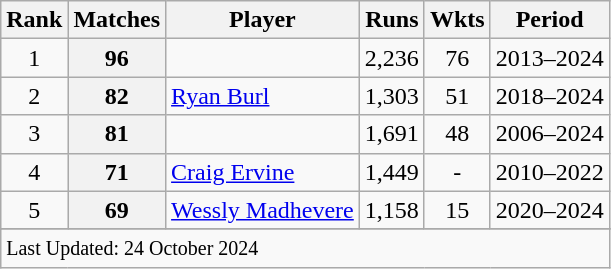<table class="wikitable plainrowheaders sortable">
<tr>
<th scope=col>Rank</th>
<th scope=col>Matches</th>
<th scope=col>Player</th>
<th scope=col>Runs</th>
<th scope=col>Wkts</th>
<th scope=col>Period</th>
</tr>
<tr>
<td align=center>1</td>
<th scope=row style=text-align:center;>96</th>
<td></td>
<td align=center>2,236</td>
<td align=center>76</td>
<td>2013–2024</td>
</tr>
<tr>
<td align=center>2</td>
<th scope=row style=text-align:center;>82</th>
<td><a href='#'>Ryan Burl</a></td>
<td align=center>1,303</td>
<td align=center>51</td>
<td>2018–2024</td>
</tr>
<tr>
<td align=center>3</td>
<th scope=row style=text-align:center;>81</th>
<td></td>
<td align=center>1,691</td>
<td align=center>48</td>
<td>2006–2024</td>
</tr>
<tr>
<td align=center>4</td>
<th scope=row style=text-align:center;>71</th>
<td><a href='#'>Craig Ervine</a></td>
<td align=center>1,449</td>
<td align=center>-</td>
<td>2010–2022</td>
</tr>
<tr>
<td align=center>5</td>
<th scope=row style=text-align:center;>69</th>
<td><a href='#'>Wessly Madhevere</a></td>
<td align=center>1,158</td>
<td align=center>15</td>
<td>2020–2024</td>
</tr>
<tr>
</tr>
<tr class=sortbottom>
<td colspan=6><small>Last Updated: 24 October 2024</small></td>
</tr>
</table>
